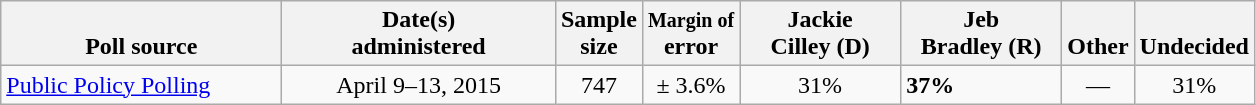<table class="wikitable">
<tr valign= bottom>
<th style="width:180px;">Poll source</th>
<th style="width:175px;">Date(s)<br>administered</th>
<th class=small>Sample<br>size</th>
<th><small>Margin of</small><br>error</th>
<th style="width:100px;">Jackie<br>Cilley (D)</th>
<th style="width:100px;">Jeb<br>Bradley (R)</th>
<th>Other</th>
<th>Undecided</th>
</tr>
<tr>
<td><a href='#'>Public Policy Polling</a></td>
<td align=center>April 9–13, 2015</td>
<td align=center>747</td>
<td align=center>± 3.6%</td>
<td align=center>31%</td>
<td><strong>37%</strong></td>
<td align=center>—</td>
<td align=center>31%</td>
</tr>
</table>
